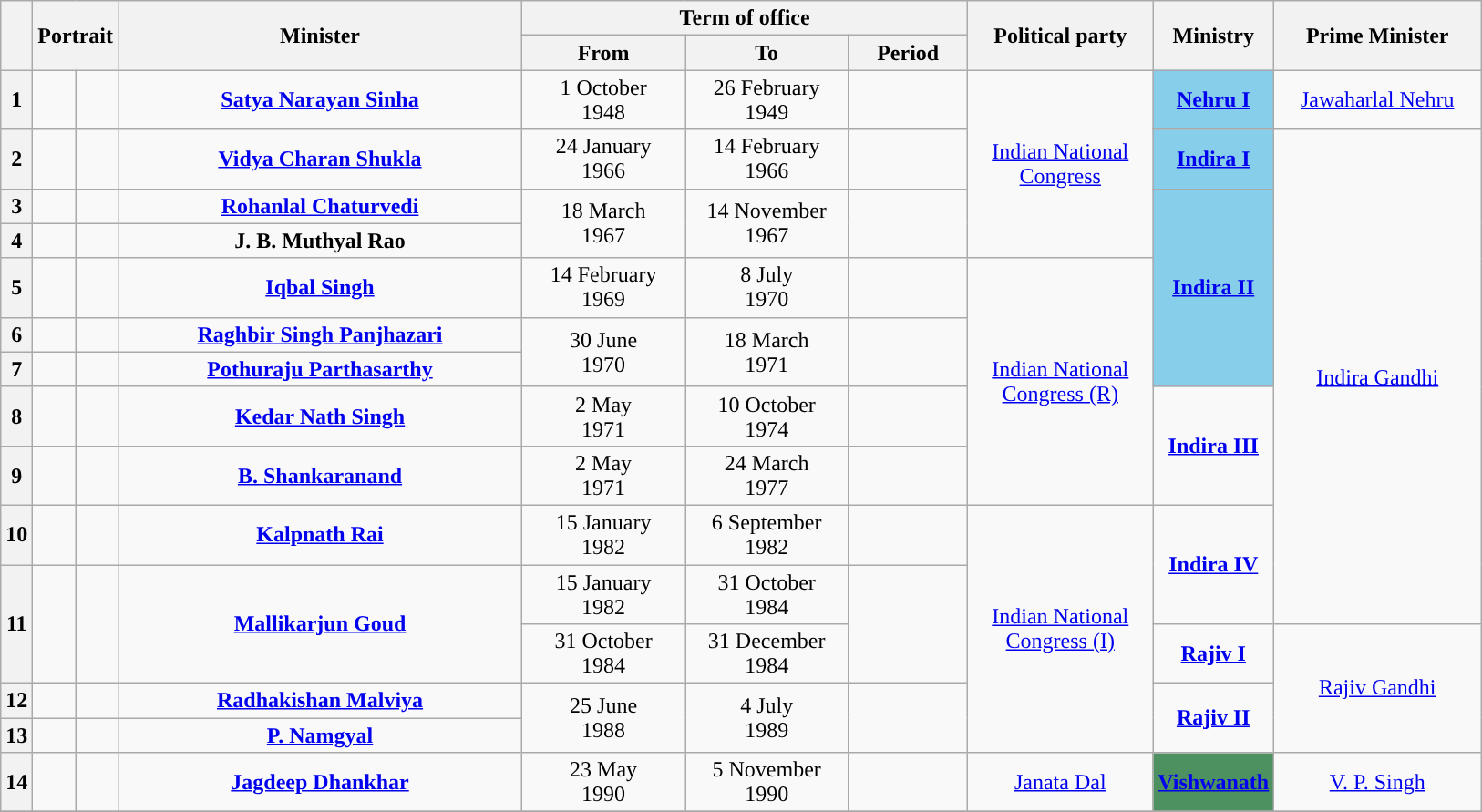<table class="wikitable" style="text-align:center">
<tr>
<th rowspan="2"></th>
<th colspan="2" rowspan="2">Portrait</th>
<th rowspan="2" style="width:18em">Minister<br></th>
<th colspan="3">Term of office</th>
<th rowspan="2" style="width:8em">Political party</th>
<th rowspan="2">Ministry</th>
<th rowspan="2" style="width:9em">Prime Minister</th>
</tr>
<tr>
<th style="width:7em">From</th>
<th style="width:7em">To</th>
<th style="width:5em">Period</th>
</tr>
<tr>
<th>1</th>
<td></td>
<td></td>
<td><strong><a href='#'>Satya Narayan Sinha</a></strong><br></td>
<td>1 October<br>1948</td>
<td>26 February<br>1949</td>
<td><strong></strong></td>
<td rowspan="4"><a href='#'>Indian National Congress</a></td>
<td bgcolor="#87CEEB"><strong><a href='#'>Nehru I</a></strong></td>
<td><a href='#'>Jawaharlal Nehru</a></td>
</tr>
<tr>
<th>2</th>
<td></td>
<td></td>
<td><strong><a href='#'>Vidya Charan Shukla</a></strong><br></td>
<td>24 January<br>1966</td>
<td>14 February<br>1966</td>
<td><strong></strong></td>
<td bgcolor="#87CEEB"><strong><a href='#'>Indira I</a></strong></td>
<td rowspan="10"><a href='#'>Indira Gandhi</a></td>
</tr>
<tr>
<th>3</th>
<td></td>
<td></td>
<td><strong><a href='#'>Rohanlal Chaturvedi</a></strong><br></td>
<td rowspan="2">18 March<br>1967</td>
<td rowspan="2">14 November<br>1967</td>
<td rowspan="2"><strong></strong></td>
<td rowspan="5" bgcolor="#87CEEB"><strong><a href='#'>Indira II</a></strong></td>
</tr>
<tr>
<th>4</th>
<td></td>
<td></td>
<td><strong>J. B. Muthyal Rao</strong><br></td>
</tr>
<tr>
<th>5</th>
<td></td>
<td></td>
<td><strong><a href='#'>Iqbal Singh</a></strong><br></td>
<td>14 February<br>1969</td>
<td>8 July<br>1970</td>
<td><strong></strong></td>
<td rowspan="5"><a href='#'>Indian National Congress (R)</a></td>
</tr>
<tr>
<th>6</th>
<td></td>
<td></td>
<td><strong><a href='#'>Raghbir Singh Panjhazari</a></strong><br></td>
<td rowspan="2">30 June<br>1970</td>
<td rowspan="2">18 March<br>1971</td>
<td rowspan="2"><strong></strong></td>
</tr>
<tr>
<th>7</th>
<td></td>
<td></td>
<td><strong><a href='#'>Pothuraju Parthasarthy</a></strong><br></td>
</tr>
<tr>
<th>8</th>
<td></td>
<td></td>
<td><strong><a href='#'>Kedar Nath Singh</a></strong><br></td>
<td>2 May<br>1971</td>
<td>10 October<br>1974</td>
<td><strong></strong></td>
<td rowspan="2"><strong><a href='#'>Indira III</a></strong></td>
</tr>
<tr>
<th>9</th>
<td></td>
<td></td>
<td><strong><a href='#'>B. Shankaranand</a></strong><br></td>
<td>2 May<br>1971</td>
<td>24 March<br>1977</td>
<td><strong></strong></td>
</tr>
<tr>
<th>10</th>
<td></td>
<td></td>
<td><strong><a href='#'>Kalpnath Rai</a></strong><br></td>
<td>15 January<br>1982</td>
<td>6 September<br>1982</td>
<td><strong></strong></td>
<td rowspan="5"><a href='#'>Indian National Congress (I)</a></td>
<td rowspan="2"><strong><a href='#'>Indira IV</a></strong></td>
</tr>
<tr>
<th rowspan="2">11</th>
<td rowspan="2"></td>
<td rowspan="2"></td>
<td rowspan="2"><strong><a href='#'>Mallikarjun Goud</a></strong><br></td>
<td>15 January<br>1982</td>
<td>31 October<br>1984</td>
<td rowspan="2"><strong></strong></td>
</tr>
<tr>
<td>31 October<br>1984</td>
<td>31 December<br>1984</td>
<td><strong><a href='#'>Rajiv I</a></strong></td>
<td rowspan="3"><a href='#'>Rajiv Gandhi</a></td>
</tr>
<tr>
<th>12</th>
<td></td>
<td></td>
<td><strong><a href='#'>Radhakishan Malviya</a></strong><br></td>
<td rowspan="2">25 June<br>1988</td>
<td rowspan="2">4 July<br>1989</td>
<td rowspan="2"><strong></strong></td>
<td rowspan="2"><strong><a href='#'>Rajiv II</a></strong></td>
</tr>
<tr>
<th>13</th>
<td></td>
<td></td>
<td><strong><a href='#'>P. Namgyal</a></strong><br></td>
</tr>
<tr>
<th>14</th>
<td></td>
<td></td>
<td><strong><a href='#'>Jagdeep Dhankhar</a></strong><br></td>
<td>23 May<br>1990</td>
<td>5 November<br>1990</td>
<td><strong></strong></td>
<td><a href='#'>Janata Dal</a></td>
<td style="background:#4C915F"><strong><a href='#'>Vishwanath</a></strong></td>
<td><a href='#'>V. P. Singh</a></td>
</tr>
<tr>
</tr>
</table>
